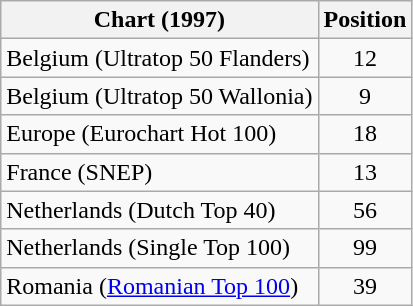<table class="wikitable sortable">
<tr>
<th>Chart (1997)</th>
<th>Position</th>
</tr>
<tr>
<td>Belgium (Ultratop 50 Flanders)</td>
<td align="center">12</td>
</tr>
<tr>
<td>Belgium (Ultratop 50 Wallonia)</td>
<td align="center">9</td>
</tr>
<tr>
<td>Europe (Eurochart Hot 100)</td>
<td align="center">18</td>
</tr>
<tr>
<td>France (SNEP)</td>
<td align="center">13</td>
</tr>
<tr>
<td>Netherlands (Dutch Top 40)</td>
<td align="center">56</td>
</tr>
<tr>
<td>Netherlands (Single Top 100)</td>
<td align="center">99</td>
</tr>
<tr>
<td>Romania (<a href='#'>Romanian Top 100</a>)</td>
<td align="center">39</td>
</tr>
</table>
